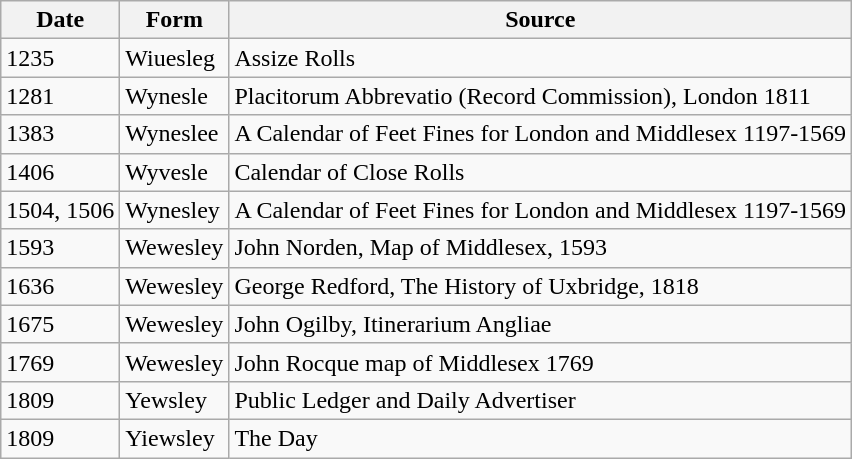<table class="wikitable">
<tr>
<th>Date</th>
<th>Form</th>
<th>Source</th>
</tr>
<tr>
<td>1235</td>
<td>Wiuesleg</td>
<td>Assize Rolls </td>
</tr>
<tr>
<td>1281</td>
<td>Wynesle</td>
<td>Placitorum Abbrevatio (Record Commission), London 1811 </td>
</tr>
<tr>
<td>1383</td>
<td>Wyneslee</td>
<td>A Calendar of Feet Fines for London and Middlesex 1197-1569 </td>
</tr>
<tr>
<td>1406</td>
<td>Wyvesle</td>
<td>Calendar of Close Rolls </td>
</tr>
<tr>
<td>1504, 1506</td>
<td>Wynesley</td>
<td>A Calendar of Feet Fines for London and Middlesex 1197-1569 </td>
</tr>
<tr>
<td>1593</td>
<td>Wewesley</td>
<td>John Norden, Map of Middlesex, 1593 </td>
</tr>
<tr>
<td>1636</td>
<td>Wewesley</td>
<td>George Redford, The History of Uxbridge, 1818 </td>
</tr>
<tr>
<td>1675</td>
<td>Wewesley</td>
<td>John Ogilby, Itinerarium Angliae </td>
</tr>
<tr>
<td>1769</td>
<td>Wewesley</td>
<td>John Rocque map of Middlesex 1769</td>
</tr>
<tr>
<td>1809</td>
<td>Yewsley</td>
<td>Public Ledger and Daily Advertiser </td>
</tr>
<tr>
<td>1809</td>
<td>Yiewsley</td>
<td>The Day </td>
</tr>
</table>
